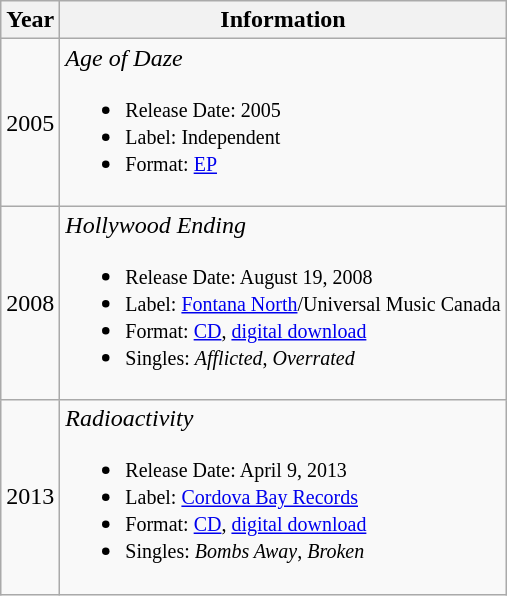<table class="wikitable">
<tr>
<th style="text-align:center;">Year</th>
<th style="text-align:center;">Information</th>
</tr>
<tr>
<td>2005</td>
<td><em>Age of Daze</em><br><ul><li><small>Release Date: 2005</small></li><li><small>Label: Independent</small></li><li><small>Format: <a href='#'>EP</a></small></li></ul></td>
</tr>
<tr>
<td>2008</td>
<td><em>Hollywood Ending</em><br><ul><li><small>Release Date: August 19, 2008</small></li><li><small>Label: <a href='#'>Fontana North</a>/Universal Music Canada</small></li><li><small>Format: <a href='#'>CD</a>, <a href='#'>digital download</a></small></li><li><small>Singles: <em>Afflicted</em>, <em>Overrated</em></small></li></ul></td>
</tr>
<tr>
<td>2013</td>
<td><em>Radioactivity</em><br><ul><li><small>Release Date: April 9, 2013</small></li><li><small>Label: <a href='#'>Cordova Bay Records</a></small></li><li><small>Format: <a href='#'>CD</a>, <a href='#'>digital download</a></small></li><li><small>Singles: <em>Bombs Away</em>, <em>Broken</em></small></li></ul></td>
</tr>
</table>
